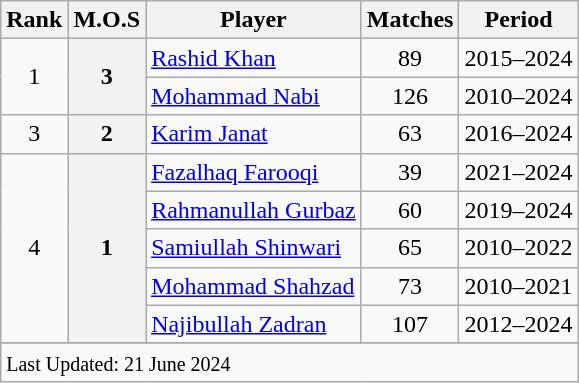<table class="wikitable plainrowheaders sortable">
<tr>
<th scope=col>Rank</th>
<th scope=col>M.O.S</th>
<th scope=col>Player</th>
<th scope=col>Matches</th>
<th scope=col>Period</th>
</tr>
<tr>
<td align=center rowspan=2>1</td>
<th scope=row style=text-align:center; rowspan=2>3</th>
<td><a href='#'>Rashid Khan</a></td>
<td align=center>89</td>
<td>2015–2024</td>
</tr>
<tr>
<td><a href='#'>Mohammad Nabi</a></td>
<td align=center>126</td>
<td>2010–2024</td>
</tr>
<tr>
<td align=center>3</td>
<th scope=row style=text-align:center;>2</th>
<td><a href='#'>Karim Janat</a></td>
<td align=center>63</td>
<td>2016–2024</td>
</tr>
<tr>
<td align=center rowspan=5>4</td>
<th scope=row style=text-align:center; rowspan=5>1</th>
<td><a href='#'>Fazalhaq Farooqi</a></td>
<td align=center>39</td>
<td>2021–2024</td>
</tr>
<tr>
<td><a href='#'>Rahmanullah Gurbaz</a></td>
<td align=center>60</td>
<td>2019–2024</td>
</tr>
<tr>
<td><a href='#'>Samiullah Shinwari</a></td>
<td align=center>65</td>
<td>2010–2022</td>
</tr>
<tr>
<td><a href='#'>Mohammad Shahzad</a></td>
<td align=center>73</td>
<td>2010–2021</td>
</tr>
<tr>
<td><a href='#'>Najibullah Zadran</a></td>
<td align=center>107</td>
<td>2012–2024</td>
</tr>
<tr>
</tr>
<tr class=sortbottom>
<td colspan=7><small>Last Updated: 21 June 2024</small></td>
</tr>
</table>
